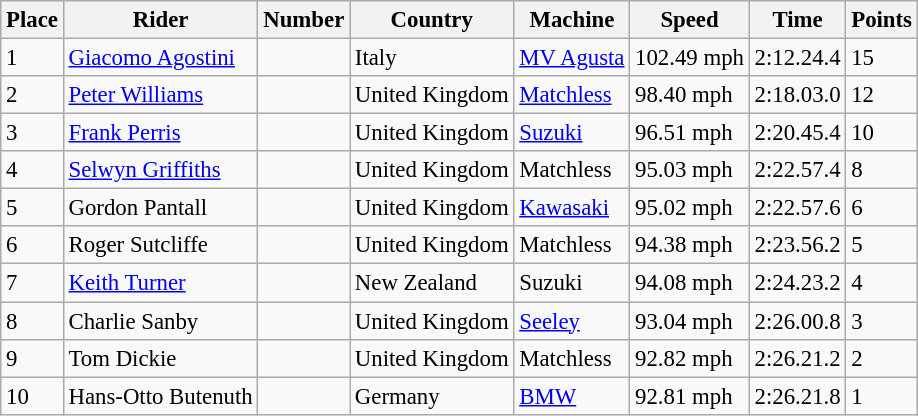<table class="wikitable" style="font-size: 95%;">
<tr>
<th>Place</th>
<th>Rider</th>
<th>Number</th>
<th>Country</th>
<th>Machine</th>
<th>Speed</th>
<th>Time</th>
<th>Points</th>
</tr>
<tr>
<td>1</td>
<td> <a href='#'>Giacomo Agostini</a></td>
<td></td>
<td>Italy</td>
<td><a href='#'>MV Agusta</a></td>
<td>102.49 mph</td>
<td>2:12.24.4</td>
<td>15</td>
</tr>
<tr>
<td>2</td>
<td> <a href='#'>Peter Williams</a></td>
<td></td>
<td>United Kingdom</td>
<td><a href='#'>Matchless</a></td>
<td>98.40 mph</td>
<td>2:18.03.0</td>
<td>12</td>
</tr>
<tr>
<td>3</td>
<td> <a href='#'>Frank Perris</a></td>
<td></td>
<td>United Kingdom</td>
<td><a href='#'>Suzuki</a></td>
<td>96.51 mph</td>
<td>2:20.45.4</td>
<td>10</td>
</tr>
<tr>
<td>4</td>
<td> <a href='#'>Selwyn Griffiths</a></td>
<td></td>
<td>United Kingdom</td>
<td>Matchless</td>
<td>95.03 mph</td>
<td>2:22.57.4</td>
<td>8</td>
</tr>
<tr>
<td>5</td>
<td> Gordon Pantall</td>
<td></td>
<td>United Kingdom</td>
<td><a href='#'>Kawasaki</a></td>
<td>95.02 mph</td>
<td>2:22.57.6</td>
<td>6</td>
</tr>
<tr>
<td>6</td>
<td> Roger Sutcliffe</td>
<td></td>
<td>United Kingdom</td>
<td>Matchless</td>
<td>94.38 mph</td>
<td>2:23.56.2</td>
<td>5</td>
</tr>
<tr>
<td>7</td>
<td> <a href='#'>Keith Turner</a></td>
<td></td>
<td>New Zealand</td>
<td>Suzuki</td>
<td>94.08 mph</td>
<td>2:24.23.2</td>
<td>4</td>
</tr>
<tr>
<td>8</td>
<td> Charlie Sanby</td>
<td></td>
<td>United Kingdom</td>
<td><a href='#'>Seeley</a></td>
<td>93.04 mph</td>
<td>2:26.00.8</td>
<td>3</td>
</tr>
<tr>
<td>9</td>
<td> Tom Dickie</td>
<td></td>
<td>United Kingdom</td>
<td>Matchless</td>
<td>92.82 mph</td>
<td>2:26.21.2</td>
<td>2</td>
</tr>
<tr>
<td>10</td>
<td> Hans-Otto Butenuth</td>
<td></td>
<td>Germany</td>
<td><a href='#'>BMW</a></td>
<td>92.81 mph</td>
<td>2:26.21.8</td>
<td>1</td>
</tr>
</table>
